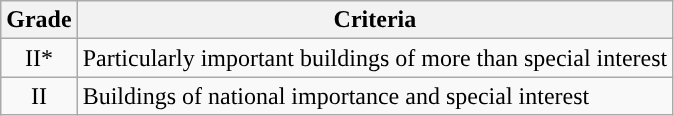<table class="wikitable">
<tr>
<th>Grade</th>
<th>Criteria</th>
</tr>
<tr>
<td align="center" >II*</td>
<td>Particularly important buildings of more than special interest</td>
</tr>
<tr>
<td align="center" >II</td>
<td>Buildings of national importance and special interest</td>
</tr>
</table>
